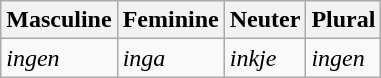<table class="wikitable">
<tr>
<th>Masculine</th>
<th>Feminine</th>
<th>Neuter</th>
<th>Plural</th>
</tr>
<tr>
<td><em>ingen</em></td>
<td><em>inga</em></td>
<td><em>inkje</em></td>
<td><em>ingen</em></td>
</tr>
</table>
